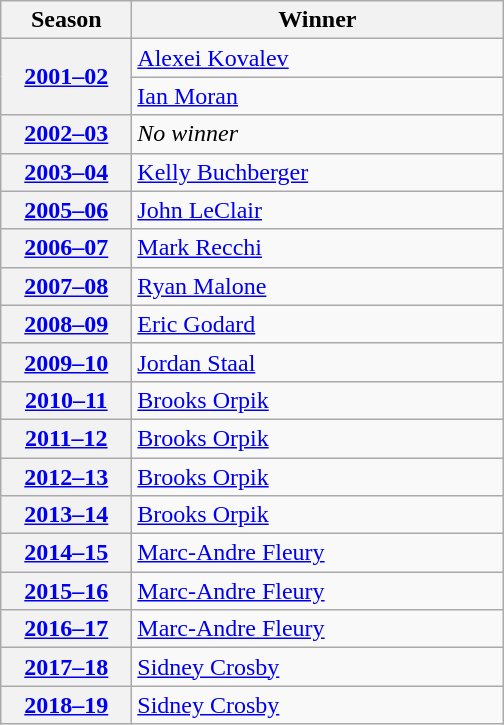<table class="wikitable">
<tr>
<th scope="col" style="width:5em">Season</th>
<th scope="col" style="width:15em">Winner</th>
</tr>
<tr>
<th scope="row" rowspan="2"><a href='#'>2001–02</a></th>
<td><a href='#'>Alexei Kovalev</a></td>
</tr>
<tr>
<td><a href='#'>Ian Moran</a></td>
</tr>
<tr>
<th scope="row"><a href='#'>2002–03</a></th>
<td><em>No winner</em></td>
</tr>
<tr>
<th scope="row"><a href='#'>2003–04</a></th>
<td><a href='#'>Kelly Buchberger</a></td>
</tr>
<tr>
<th scope="row"><a href='#'>2005–06</a></th>
<td><a href='#'>John LeClair</a></td>
</tr>
<tr>
<th scope="row"><a href='#'>2006–07</a></th>
<td><a href='#'>Mark Recchi</a></td>
</tr>
<tr>
<th scope="row"><a href='#'>2007–08</a></th>
<td><a href='#'>Ryan Malone</a></td>
</tr>
<tr>
<th scope="row"><a href='#'>2008–09</a></th>
<td><a href='#'>Eric Godard</a></td>
</tr>
<tr>
<th scope="row"><a href='#'>2009–10</a></th>
<td><a href='#'>Jordan Staal</a></td>
</tr>
<tr>
<th scope="row"><a href='#'>2010–11</a></th>
<td><a href='#'>Brooks Orpik</a></td>
</tr>
<tr>
<th scope="row"><a href='#'>2011–12</a></th>
<td><a href='#'>Brooks Orpik</a></td>
</tr>
<tr>
<th scope="row"><a href='#'>2012–13</a></th>
<td><a href='#'>Brooks Orpik</a></td>
</tr>
<tr>
<th scope="row"><a href='#'>2013–14</a></th>
<td><a href='#'>Brooks Orpik</a></td>
</tr>
<tr>
<th scope="row"><a href='#'>2014–15</a></th>
<td><a href='#'>Marc-Andre Fleury</a></td>
</tr>
<tr>
<th scope="row"><a href='#'>2015–16</a></th>
<td><a href='#'>Marc-Andre Fleury</a></td>
</tr>
<tr>
<th scope="row"><a href='#'>2016–17</a></th>
<td><a href='#'>Marc-Andre Fleury</a></td>
</tr>
<tr>
<th scope="row"><a href='#'>2017–18</a></th>
<td><a href='#'>Sidney Crosby</a></td>
</tr>
<tr>
<th scope="row"><a href='#'>2018–19</a></th>
<td><a href='#'>Sidney Crosby</a></td>
</tr>
</table>
